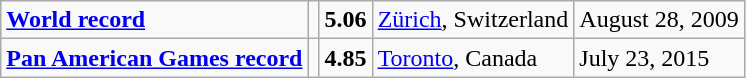<table class="wikitable">
<tr>
<td><strong><a href='#'>World record</a></strong></td>
<td></td>
<td><strong>5.06</strong></td>
<td><a href='#'>Zürich</a>, Switzerland</td>
<td>August 28, 2009</td>
</tr>
<tr>
<td><strong><a href='#'>Pan American Games record</a></strong></td>
<td></td>
<td><strong>4.85</strong></td>
<td><a href='#'>Toronto</a>, Canada</td>
<td>July 23, 2015</td>
</tr>
</table>
